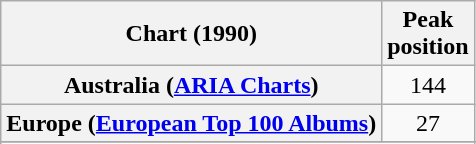<table class="wikitable sortable plainrowheaders" style="text-align:center">
<tr>
<th>Chart (1990)</th>
<th>Peak<br>position</th>
</tr>
<tr>
<th scope="row">Australia (<a href='#'>ARIA Charts</a>)</th>
<td align="center">144</td>
</tr>
<tr>
<th scope="row">Europe (<a href='#'>European Top 100 Albums</a>)</th>
<td style="text-align:center;">27</td>
</tr>
<tr>
</tr>
<tr>
</tr>
</table>
